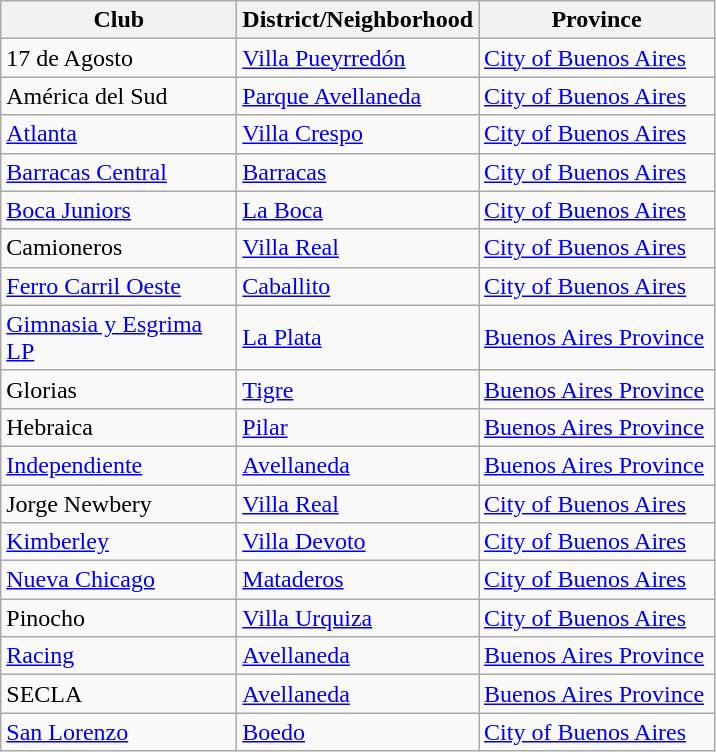<table class="wikitable sortable">
<tr>
<th width=150px>Club</th>
<th width=150px>District/Neighborhood</th>
<th width=150px>Province</th>
</tr>
<tr>
<td>17 de Agosto</td>
<td><a href='#'>Villa Pueyrredón</a></td>
<td><a href='#'>City of Buenos Aires</a></td>
</tr>
<tr>
<td>América del Sud</td>
<td><a href='#'>Parque Avellaneda</a></td>
<td><a href='#'>City of Buenos Aires</a></td>
</tr>
<tr>
<td><a href='#'>Atlanta</a></td>
<td><a href='#'>Villa Crespo</a></td>
<td><a href='#'>City of Buenos Aires</a></td>
</tr>
<tr>
<td><a href='#'>Barracas Central</a></td>
<td><a href='#'>Barracas</a></td>
<td><a href='#'>City of Buenos Aires</a></td>
</tr>
<tr>
<td><a href='#'>Boca Juniors</a></td>
<td><a href='#'>La Boca</a></td>
<td><a href='#'>City of Buenos Aires</a></td>
</tr>
<tr>
<td>Camioneros</td>
<td><a href='#'>Villa Real</a></td>
<td><a href='#'>City of Buenos Aires</a></td>
</tr>
<tr>
<td><a href='#'>Ferro Carril Oeste</a></td>
<td><a href='#'>Caballito</a></td>
<td><a href='#'>City of Buenos Aires</a></td>
</tr>
<tr>
<td><a href='#'>Gimnasia y Esgrima LP</a></td>
<td><a href='#'>La Plata</a></td>
<td><a href='#'>Buenos Aires Province</a></td>
</tr>
<tr>
<td>Glorias</td>
<td><a href='#'>Tigre</a></td>
<td><a href='#'>Buenos Aires Province</a></td>
</tr>
<tr>
<td>Hebraica</td>
<td><a href='#'>Pilar</a></td>
<td><a href='#'>Buenos Aires Province</a></td>
</tr>
<tr>
<td><a href='#'>Independiente</a></td>
<td><a href='#'>Avellaneda</a></td>
<td><a href='#'>Buenos Aires Province</a></td>
</tr>
<tr>
<td>Jorge Newbery</td>
<td><a href='#'>Villa Real</a></td>
<td><a href='#'>City of Buenos Aires</a></td>
</tr>
<tr>
<td><a href='#'>Kimberley</a></td>
<td><a href='#'>Villa Devoto</a></td>
<td><a href='#'>City of Buenos Aires</a></td>
</tr>
<tr>
<td><a href='#'>Nueva Chicago</a></td>
<td><a href='#'>Mataderos</a></td>
<td><a href='#'>City of Buenos Aires</a></td>
</tr>
<tr>
<td>Pinocho</td>
<td><a href='#'>Villa Urquiza</a></td>
<td><a href='#'>City of Buenos Aires</a></td>
</tr>
<tr>
<td><a href='#'>Racing</a></td>
<td><a href='#'>Avellaneda</a></td>
<td><a href='#'>Buenos Aires Province</a></td>
</tr>
<tr>
<td>SECLA</td>
<td><a href='#'>Avellaneda</a></td>
<td><a href='#'>Buenos Aires Province</a></td>
</tr>
<tr>
<td><a href='#'>San Lorenzo</a></td>
<td><a href='#'>Boedo</a></td>
<td><a href='#'>City of Buenos Aires</a></td>
</tr>
</table>
